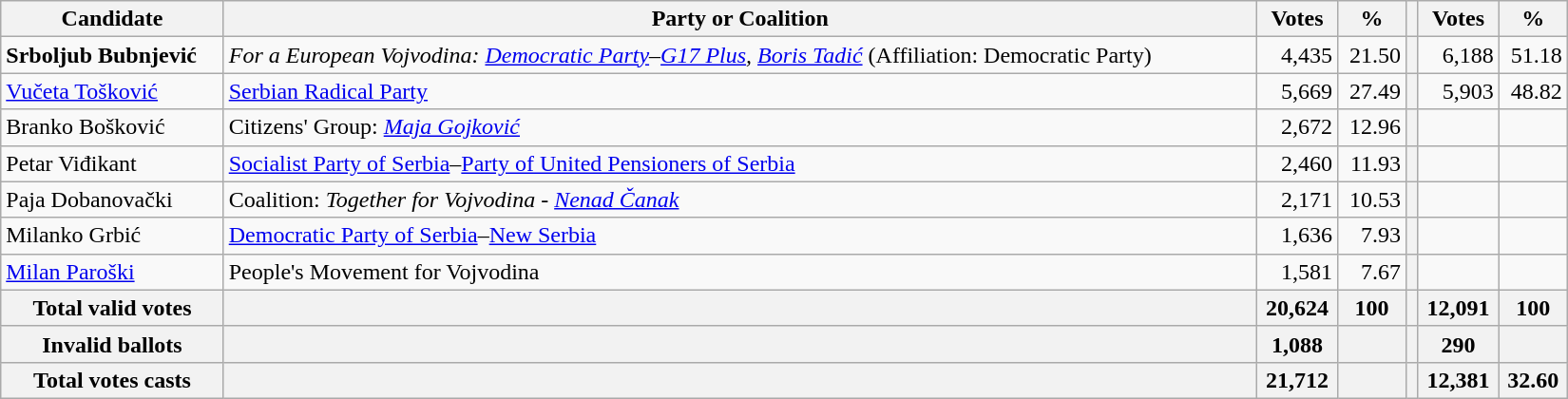<table style="width:1100px;" class="wikitable">
<tr>
<th>Candidate</th>
<th>Party or Coalition</th>
<th>Votes</th>
<th>%</th>
<th></th>
<th>Votes</th>
<th>%</th>
</tr>
<tr>
<td align="left"><strong>Srboljub Bubnjević</strong></td>
<td align="left"><em>For a European Vojvodina: <a href='#'>Democratic Party</a>–<a href='#'>G17 Plus</a>, <a href='#'>Boris Tadić</a></em> (Affiliation: Democratic Party)</td>
<td align="right">4,435</td>
<td align="right">21.50</td>
<th align="left"></th>
<td align="right">6,188</td>
<td align="right">51.18</td>
</tr>
<tr>
<td align="left"><a href='#'>Vučeta Tošković</a></td>
<td align="left"><a href='#'>Serbian Radical Party</a></td>
<td align="right">5,669</td>
<td align="right">27.49</td>
<th align="left"></th>
<td align="right">5,903</td>
<td align="right">48.82</td>
</tr>
<tr>
<td align="left">Branko Bošković</td>
<td align="left">Citizens' Group: <em><a href='#'>Maja Gojković</a></em></td>
<td align="right">2,672</td>
<td align="right">12.96</td>
<th align="left"></th>
<td align="right"></td>
<td align="right"></td>
</tr>
<tr>
<td align="left">Petar Viđikant</td>
<td align="left"><a href='#'>Socialist Party of Serbia</a>–<a href='#'>Party of United Pensioners of Serbia</a></td>
<td align="right">2,460</td>
<td align="right">11.93</td>
<th align="left"></th>
<td align="right"></td>
<td align="right"></td>
</tr>
<tr>
<td align="left">Paja Dobanovački</td>
<td align="left">Coalition: <em>Together for Vojvodina - <a href='#'>Nenad Čanak</a></em></td>
<td align="right">2,171</td>
<td align="right">10.53</td>
<th align="left"></th>
<td align="right"></td>
<td align="right"></td>
</tr>
<tr>
<td align="left">Milanko Grbić</td>
<td align="left"><a href='#'>Democratic Party of Serbia</a>–<a href='#'>New Serbia</a></td>
<td align="right">1,636</td>
<td align="right">7.93</td>
<th align="left"></th>
<td align="right"></td>
<td align="right"></td>
</tr>
<tr>
<td align="left"><a href='#'>Milan Paroški</a></td>
<td align="left">People's Movement for Vojvodina</td>
<td align="right">1,581</td>
<td align="right">7.67</td>
<th align="left"></th>
<td align="right"></td>
<td align="right"></td>
</tr>
<tr>
<th align="left">Total valid votes</th>
<th align="left"></th>
<th align="right">20,624</th>
<th align="right">100</th>
<th align="left"></th>
<th align="right">12,091</th>
<th align="right">100</th>
</tr>
<tr>
<th align="left">Invalid ballots</th>
<th align="left"></th>
<th align="right">1,088</th>
<th align="right"></th>
<th align="left"></th>
<th align="right">290</th>
<th align="right"></th>
</tr>
<tr>
<th align="left">Total votes casts</th>
<th align="left"></th>
<th align="right">21,712</th>
<th align="right"></th>
<th align="left"></th>
<th align="right">12,381</th>
<th align="right">32.60</th>
</tr>
</table>
